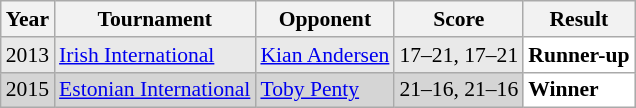<table class="sortable wikitable" style="font-size: 90%;">
<tr>
<th>Year</th>
<th>Tournament</th>
<th>Opponent</th>
<th>Score</th>
<th>Result</th>
</tr>
<tr style="background:#E9E9E9">
<td align="center">2013</td>
<td align="left"><a href='#'>Irish International</a></td>
<td align="left"> <a href='#'>Kian Andersen</a></td>
<td align="left">17–21, 17–21</td>
<td style="text-align:left; background:white"> <strong>Runner-up</strong></td>
</tr>
<tr style="background:#D5D5D5">
<td align="center">2015</td>
<td align="left"><a href='#'>Estonian International</a></td>
<td align="left"> <a href='#'>Toby Penty</a></td>
<td align="left">21–16, 21–16</td>
<td style="text-align:left; background:white"> <strong>Winner</strong></td>
</tr>
</table>
